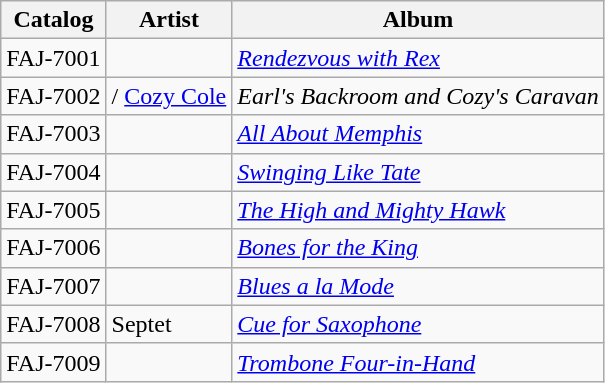<table class="wikitable sortable">
<tr>
<th>Catalog</th>
<th>Artist</th>
<th>Album</th>
</tr>
<tr>
<td>FAJ-7001</td>
<td></td>
<td><em><a href='#'>Rendezvous with Rex</a></em></td>
</tr>
<tr>
<td>FAJ-7002</td>
<td> / <a href='#'>Cozy Cole</a></td>
<td><em>Earl's Backroom and Cozy's Caravan</em></td>
</tr>
<tr>
<td>FAJ-7003</td>
<td></td>
<td><em><a href='#'>All About Memphis</a></em></td>
</tr>
<tr>
<td>FAJ-7004</td>
<td></td>
<td><em><a href='#'>Swinging Like Tate</a></em></td>
</tr>
<tr>
<td>FAJ-7005</td>
<td></td>
<td><em><a href='#'>The High and Mighty Hawk</a></em></td>
</tr>
<tr>
<td>FAJ-7006</td>
<td></td>
<td><em><a href='#'>Bones for the King</a></em></td>
</tr>
<tr>
<td>FAJ-7007</td>
<td></td>
<td><em><a href='#'>Blues a la Mode</a></em></td>
</tr>
<tr>
<td>FAJ-7008</td>
<td> Septet</td>
<td><em><a href='#'>Cue for Saxophone</a></em></td>
</tr>
<tr>
<td>FAJ-7009</td>
<td></td>
<td><em><a href='#'>Trombone Four-in-Hand</a></em></td>
</tr>
</table>
